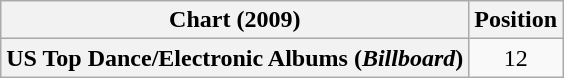<table class="wikitable sortable plainrowheaders" style="text-align:center">
<tr>
<th scope="col">Chart (2009)</th>
<th scope="col">Position</th>
</tr>
<tr>
<th scope="row">US Top Dance/Electronic Albums (<em>Billboard</em>)</th>
<td>12</td>
</tr>
</table>
